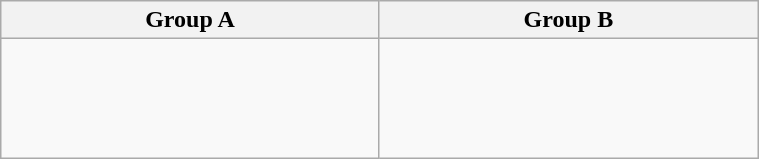<table class="wikitable" width=40%>
<tr>
<th width=25%>Group A</th>
<th width=25%>Group B</th>
</tr>
<tr>
<td><br><br>
<br>
<br>
</td>
<td><br><br>
<br>
<br>
</td>
</tr>
</table>
